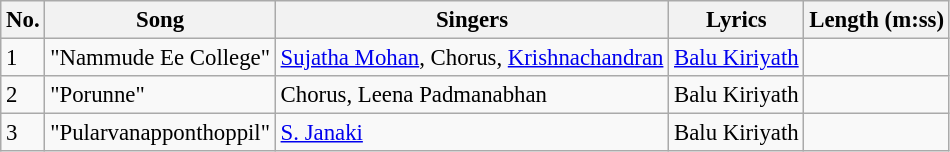<table class="wikitable" style="font-size:95%;">
<tr>
<th>No.</th>
<th>Song</th>
<th>Singers</th>
<th>Lyrics</th>
<th>Length (m:ss)</th>
</tr>
<tr>
<td>1</td>
<td>"Nammude Ee College"</td>
<td><a href='#'>Sujatha Mohan</a>, Chorus, <a href='#'>Krishnachandran</a></td>
<td><a href='#'>Balu Kiriyath</a></td>
<td></td>
</tr>
<tr>
<td>2</td>
<td>"Porunne"</td>
<td>Chorus, Leena Padmanabhan</td>
<td>Balu Kiriyath</td>
<td></td>
</tr>
<tr>
<td>3</td>
<td>"Pularvanapponthoppil"</td>
<td><a href='#'>S. Janaki</a></td>
<td>Balu Kiriyath</td>
<td></td>
</tr>
</table>
